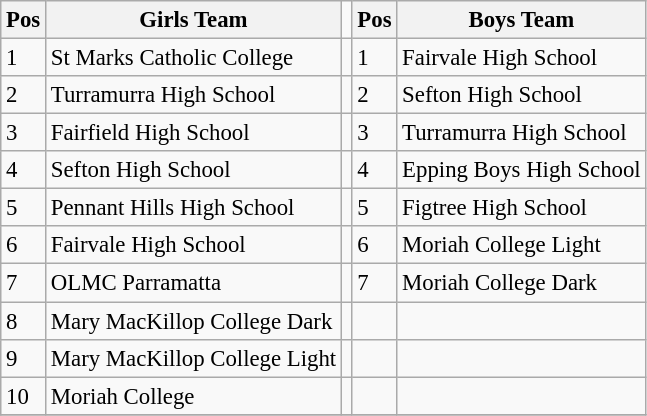<table class="wikitable" style="font-size: 95%;">
<tr>
<th>Pos</th>
<th>Girls Team</th>
<td></td>
<th>Pos</th>
<th>Boys Team</th>
</tr>
<tr>
<td>1</td>
<td>St Marks Catholic College</td>
<td></td>
<td>1</td>
<td>Fairvale High School</td>
</tr>
<tr>
<td>2</td>
<td>Turramurra High School</td>
<td></td>
<td>2</td>
<td>Sefton High School</td>
</tr>
<tr>
<td>3</td>
<td>Fairfield High School</td>
<td></td>
<td>3</td>
<td>Turramurra High School</td>
</tr>
<tr>
<td>4</td>
<td>Sefton High School</td>
<td></td>
<td>4</td>
<td>Epping Boys High School</td>
</tr>
<tr>
<td>5</td>
<td>Pennant Hills High School</td>
<td></td>
<td>5</td>
<td>Figtree High School</td>
</tr>
<tr>
<td>6</td>
<td>Fairvale High School</td>
<td></td>
<td>6</td>
<td>Moriah College Light</td>
</tr>
<tr>
<td>7</td>
<td>OLMC Parramatta</td>
<td></td>
<td>7</td>
<td>Moriah College Dark</td>
</tr>
<tr>
<td>8</td>
<td>Mary MacKillop College Dark</td>
<td></td>
<td></td>
<td></td>
</tr>
<tr>
<td>9</td>
<td>Mary MacKillop College Light</td>
<td></td>
<td></td>
<td></td>
</tr>
<tr>
<td>10</td>
<td>Moriah College</td>
<td></td>
<td></td>
<td></td>
</tr>
<tr>
</tr>
</table>
